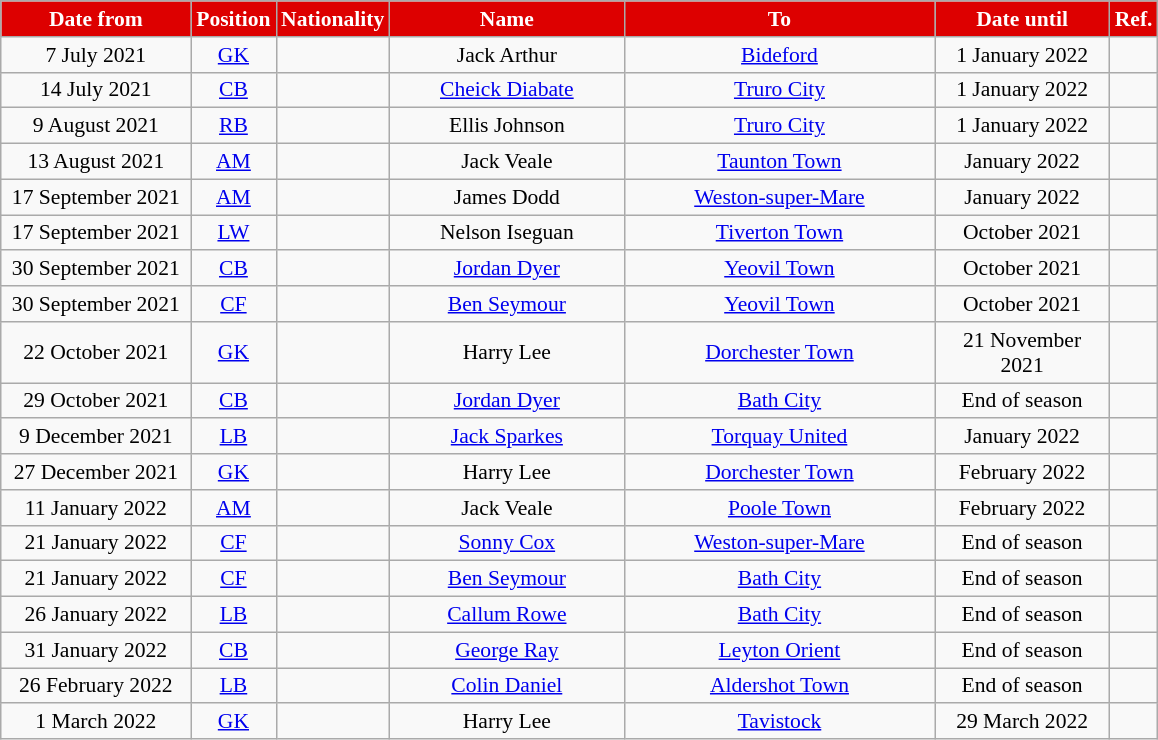<table class="wikitable"  style="text-align:center; font-size:90%; ">
<tr>
<th style="background:#DD0000;color:#fff; width:120px;">Date from</th>
<th style="background:#DD0000;color:#fff; width:50px;">Position</th>
<th style="background:#DD0000;color:#fff; width:50px;">Nationality</th>
<th style="background:#DD0000;color:#fff; width:150px;">Name</th>
<th style="background:#DD0000;color:#fff; width:200px;">To</th>
<th style="background:#DD0000;color:#fff; width:110px;">Date until</th>
<th style="background:#DD0000;color:#fff; width:25px;">Ref.</th>
</tr>
<tr>
<td>7 July 2021</td>
<td><a href='#'>GK</a></td>
<td></td>
<td>Jack Arthur</td>
<td> <a href='#'>Bideford</a></td>
<td>1 January 2022</td>
<td></td>
</tr>
<tr>
<td>14 July 2021</td>
<td><a href='#'>CB</a></td>
<td></td>
<td><a href='#'>Cheick Diabate</a></td>
<td> <a href='#'>Truro City</a></td>
<td>1 January 2022</td>
<td></td>
</tr>
<tr>
<td>9 August 2021</td>
<td><a href='#'>RB</a></td>
<td></td>
<td>Ellis Johnson</td>
<td> <a href='#'>Truro City</a></td>
<td>1 January 2022</td>
<td></td>
</tr>
<tr>
<td>13 August 2021</td>
<td><a href='#'>AM</a></td>
<td></td>
<td>Jack Veale</td>
<td> <a href='#'>Taunton Town</a></td>
<td>January 2022</td>
<td></td>
</tr>
<tr>
<td>17 September 2021</td>
<td><a href='#'>AM</a></td>
<td></td>
<td>James Dodd</td>
<td> <a href='#'>Weston-super-Mare</a></td>
<td>January 2022</td>
<td></td>
</tr>
<tr>
<td>17 September 2021</td>
<td><a href='#'>LW</a></td>
<td></td>
<td>Nelson Iseguan</td>
<td> <a href='#'>Tiverton Town</a></td>
<td>October 2021</td>
<td></td>
</tr>
<tr>
<td>30 September 2021</td>
<td><a href='#'>CB</a></td>
<td></td>
<td><a href='#'>Jordan Dyer</a></td>
<td> <a href='#'>Yeovil Town</a></td>
<td>October 2021</td>
<td></td>
</tr>
<tr>
<td>30 September 2021</td>
<td><a href='#'>CF</a></td>
<td></td>
<td><a href='#'>Ben Seymour</a></td>
<td> <a href='#'>Yeovil Town</a></td>
<td>October 2021</td>
<td></td>
</tr>
<tr>
<td>22 October 2021</td>
<td><a href='#'>GK</a></td>
<td></td>
<td>Harry Lee</td>
<td> <a href='#'>Dorchester Town</a></td>
<td>21 November 2021</td>
<td></td>
</tr>
<tr>
<td>29 October 2021</td>
<td><a href='#'>CB</a></td>
<td></td>
<td><a href='#'>Jordan Dyer</a></td>
<td> <a href='#'>Bath City</a></td>
<td>End of season</td>
<td></td>
</tr>
<tr>
<td>9 December 2021</td>
<td><a href='#'>LB</a></td>
<td></td>
<td><a href='#'>Jack Sparkes</a></td>
<td> <a href='#'>Torquay United</a></td>
<td>January 2022</td>
<td></td>
</tr>
<tr>
<td>27 December 2021</td>
<td><a href='#'>GK</a></td>
<td></td>
<td>Harry Lee</td>
<td> <a href='#'>Dorchester Town</a></td>
<td>February 2022</td>
<td></td>
</tr>
<tr>
<td>11 January 2022</td>
<td><a href='#'>AM</a></td>
<td></td>
<td>Jack Veale</td>
<td> <a href='#'>Poole Town</a></td>
<td>February 2022</td>
<td></td>
</tr>
<tr>
<td>21 January 2022</td>
<td><a href='#'>CF</a></td>
<td></td>
<td><a href='#'>Sonny Cox</a></td>
<td> <a href='#'>Weston-super-Mare</a></td>
<td>End of season</td>
<td></td>
</tr>
<tr>
<td>21 January 2022</td>
<td><a href='#'>CF</a></td>
<td></td>
<td><a href='#'>Ben Seymour</a></td>
<td> <a href='#'>Bath City</a></td>
<td>End of season</td>
<td></td>
</tr>
<tr>
<td>26 January 2022</td>
<td><a href='#'>LB</a></td>
<td></td>
<td><a href='#'>Callum Rowe</a></td>
<td> <a href='#'>Bath City</a></td>
<td>End of season</td>
<td></td>
</tr>
<tr>
<td>31 January 2022</td>
<td><a href='#'>CB</a></td>
<td></td>
<td><a href='#'>George Ray</a></td>
<td> <a href='#'>Leyton Orient</a></td>
<td>End of season</td>
<td></td>
</tr>
<tr>
<td>26 February 2022</td>
<td><a href='#'>LB</a></td>
<td></td>
<td><a href='#'>Colin Daniel</a></td>
<td> <a href='#'>Aldershot Town</a></td>
<td>End of season</td>
<td></td>
</tr>
<tr>
<td>1 March 2022</td>
<td><a href='#'>GK</a></td>
<td></td>
<td>Harry Lee</td>
<td> <a href='#'>Tavistock</a></td>
<td>29 March 2022</td>
<td></td>
</tr>
</table>
